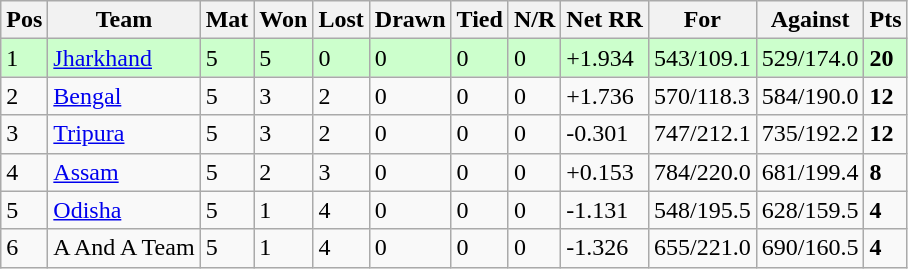<table class="wikitable">
<tr>
<th>Pos</th>
<th>Team</th>
<th>Mat</th>
<th>Won</th>
<th>Lost</th>
<th>Drawn</th>
<th>Tied</th>
<th>N/R</th>
<th>Net RR</th>
<th>For</th>
<th>Against</th>
<th>Pts</th>
</tr>
<tr style="background:#cfc;">
<td>1</td>
<td><a href='#'>Jharkhand</a></td>
<td>5</td>
<td>5</td>
<td>0</td>
<td>0</td>
<td>0</td>
<td>0</td>
<td>+1.934</td>
<td>543/109.1</td>
<td>529/174.0</td>
<td><strong>20</strong></td>
</tr>
<tr>
<td>2</td>
<td><a href='#'>Bengal</a></td>
<td>5</td>
<td>3</td>
<td>2</td>
<td>0</td>
<td>0</td>
<td>0</td>
<td>+1.736</td>
<td>570/118.3</td>
<td>584/190.0</td>
<td><strong>12</strong></td>
</tr>
<tr>
<td>3</td>
<td><a href='#'>Tripura</a></td>
<td>5</td>
<td>3</td>
<td>2</td>
<td>0</td>
<td>0</td>
<td>0</td>
<td>-0.301</td>
<td>747/212.1</td>
<td>735/192.2</td>
<td><strong>12</strong></td>
</tr>
<tr>
<td>4</td>
<td><a href='#'>Assam</a></td>
<td>5</td>
<td>2</td>
<td>3</td>
<td>0</td>
<td>0</td>
<td>0</td>
<td>+0.153</td>
<td>784/220.0</td>
<td>681/199.4</td>
<td><strong>8</strong></td>
</tr>
<tr>
<td>5</td>
<td><a href='#'>Odisha</a></td>
<td>5</td>
<td>1</td>
<td>4</td>
<td>0</td>
<td>0</td>
<td>0</td>
<td>-1.131</td>
<td>548/195.5</td>
<td>628/159.5</td>
<td><strong>4</strong></td>
</tr>
<tr>
<td>6</td>
<td>A And A Team</td>
<td>5</td>
<td>1</td>
<td>4</td>
<td>0</td>
<td>0</td>
<td>0</td>
<td>-1.326</td>
<td>655/221.0</td>
<td>690/160.5</td>
<td><strong>4</strong></td>
</tr>
</table>
